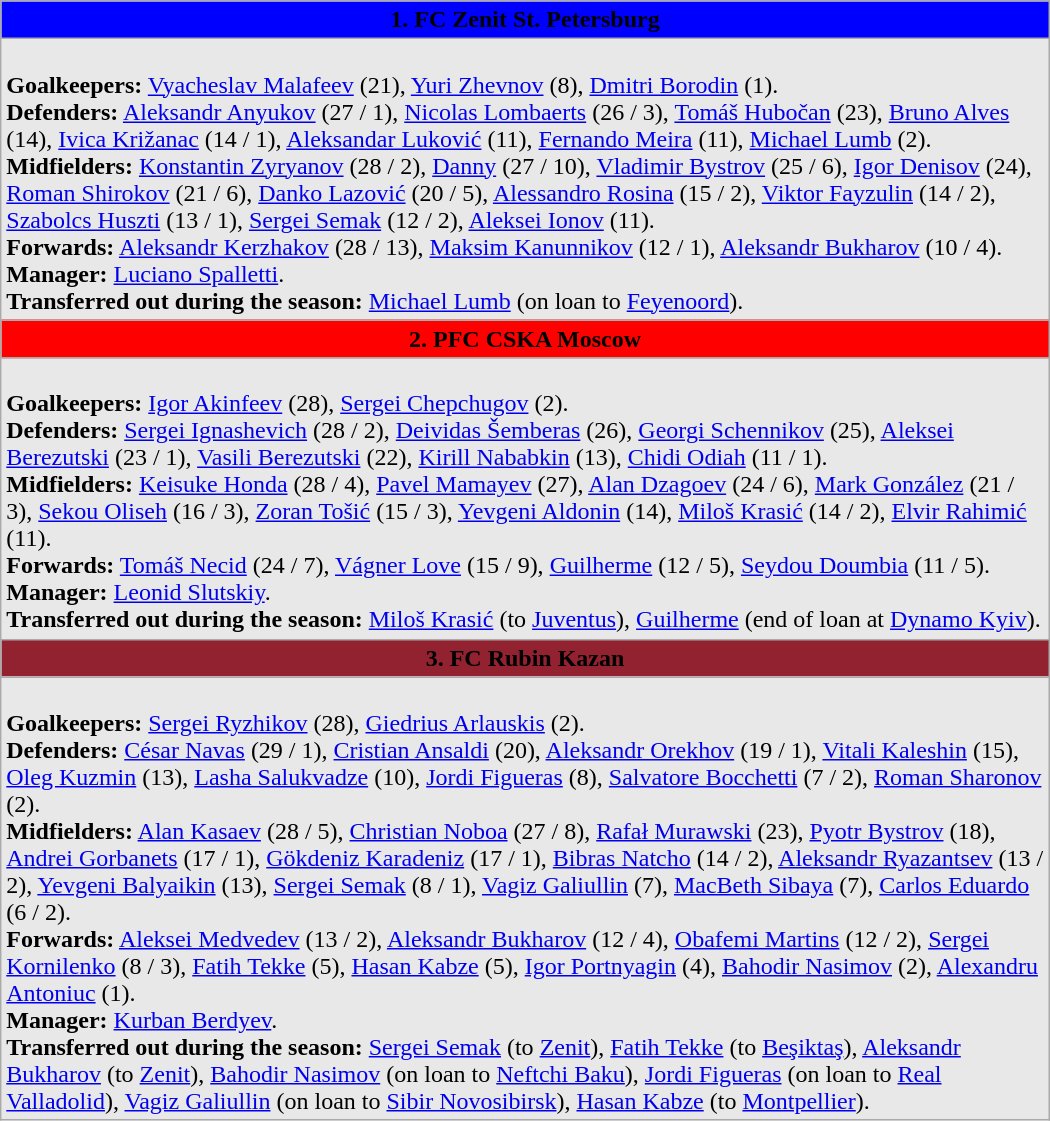<table class="wikitable" Width="700">
<tr bgcolor="#0000FF">
<td align="center" width="700"><span> <strong>1. FC Zenit St. Petersburg</strong> </span></td>
</tr>
<tr bgcolor="#E8E8E8">
<td align="left" width="700"><br><strong>Goalkeepers:</strong> <a href='#'>Vyacheslav Malafeev</a> (21),  <a href='#'>Yuri Zhevnov</a> (8), <a href='#'>Dmitri Borodin</a> (1).<br>
<strong>Defenders:</strong> <a href='#'>Aleksandr Anyukov</a> (27 / 1),  <a href='#'>Nicolas Lombaerts</a> (26 / 3),  <a href='#'>Tomáš Hubočan</a> (23),  <a href='#'>Bruno Alves</a> (14),  <a href='#'>Ivica Križanac</a> (14 / 1),  <a href='#'>Aleksandar Luković</a> (11),  <a href='#'>Fernando Meira</a> (11),  <a href='#'>Michael Lumb</a> (2).<br>
<strong>Midfielders:</strong> <a href='#'>Konstantin Zyryanov</a> (28 / 2),  <a href='#'>Danny</a> (27 / 10), <a href='#'>Vladimir Bystrov</a> (25 / 6), <a href='#'>Igor Denisov</a> (24), <a href='#'>Roman Shirokov</a> (21 / 6),  <a href='#'>Danko Lazović</a> (20 / 5),  <a href='#'>Alessandro Rosina</a> (15 / 2), <a href='#'>Viktor Fayzulin</a> (14 / 2),  <a href='#'>Szabolcs Huszti</a> (13 / 1), <a href='#'>Sergei Semak</a> (12 / 2), <a href='#'>Aleksei Ionov</a> (11).<br>
<strong>Forwards:</strong> <a href='#'>Aleksandr Kerzhakov</a> (28 / 13), <a href='#'>Maksim Kanunnikov</a> (12 / 1), <a href='#'>Aleksandr Bukharov</a> (10 / 4).<br>
<strong>Manager:</strong>  <a href='#'>Luciano Spalletti</a>.<br><strong>Transferred out during the season:</strong>  <a href='#'>Michael Lumb</a> (on loan to  <a href='#'>Feyenoord</a>).</td>
</tr>
<tr bgcolor="#FF0000">
<td align="center" width="700"><span> <strong>2. PFC CSKA Moscow</strong> </span></td>
</tr>
<tr bgcolor="#E8E8E8">
<td align="left" width="700"><br><strong>Goalkeepers:</strong> <a href='#'>Igor Akinfeev</a> (28), <a href='#'>Sergei Chepchugov</a> (2).<br>
<strong>Defenders:</strong> <a href='#'>Sergei Ignashevich</a> (28 / 2),  <a href='#'>Deividas Šemberas</a> (26), <a href='#'>Georgi Schennikov</a> (25), <a href='#'>Aleksei Berezutski</a> (23 / 1), <a href='#'>Vasili Berezutski</a> (22), <a href='#'>Kirill Nababkin</a> (13),  <a href='#'>Chidi Odiah</a> (11 / 1).<br>
<strong>Midfielders:</strong>  <a href='#'>Keisuke Honda</a> (28 / 4), <a href='#'>Pavel Mamayev</a> (27), <a href='#'>Alan Dzagoev</a> (24 / 6),  <a href='#'>Mark González</a> (21 / 3),  <a href='#'>Sekou Oliseh</a> (16 / 3),  <a href='#'>Zoran Tošić</a> (15 / 3), <a href='#'>Yevgeni Aldonin</a> (14),  <a href='#'>Miloš Krasić</a> (14 / 2),  <a href='#'>Elvir Rahimić</a> (11).<br>
<strong>Forwards:</strong>  <a href='#'>Tomáš Necid</a> (24 / 7),  <a href='#'>Vágner Love</a> (15 / 9),  <a href='#'>Guilherme</a> (12 / 5),  <a href='#'>Seydou Doumbia</a> (11 / 5).<br>
<strong>Manager:</strong> <a href='#'>Leonid Slutskiy</a>.<br><strong>Transferred out during the season:</strong>  <a href='#'>Miloš Krasić</a> (to  <a href='#'>Juventus</a>),  <a href='#'>Guilherme</a> (end of loan at  <a href='#'>Dynamo Kyiv</a>).</td>
</tr>
<tr bgcolor="#92222f">
<td align="center" width="700"><span> <strong>3. FC Rubin Kazan</strong> </span></td>
</tr>
<tr bgcolor="#E8E8E8">
<td align="left" width="700"><br><strong>Goalkeepers:</strong> <a href='#'>Sergei Ryzhikov</a> (28),  <a href='#'>Giedrius Arlauskis</a> (2).<br>
<strong>Defenders:</strong>  <a href='#'>César Navas</a> (29 / 1),  <a href='#'>Cristian Ansaldi</a> (20), <a href='#'>Aleksandr Orekhov</a> (19 / 1), <a href='#'>Vitali Kaleshin</a> (15), <a href='#'>Oleg Kuzmin</a> (13),  <a href='#'>Lasha Salukvadze</a> (10),  <a href='#'>Jordi Figueras</a> (8),  <a href='#'>Salvatore Bocchetti</a> (7 / 2), <a href='#'>Roman Sharonov</a> (2).<br>
<strong>Midfielders:</strong> <a href='#'>Alan Kasaev</a> (28 / 5),  <a href='#'>Christian Noboa</a> (27 / 8),  <a href='#'>Rafał Murawski</a> (23), <a href='#'>Pyotr Bystrov</a> (18), <a href='#'>Andrei Gorbanets</a> (17 / 1),  <a href='#'>Gökdeniz Karadeniz</a> (17 / 1),  <a href='#'>Bibras Natcho</a> (14 / 2), <a href='#'>Aleksandr Ryazantsev</a> (13 / 2), <a href='#'>Yevgeni Balyaikin</a> (13), <a href='#'>Sergei Semak</a> (8 / 1),  <a href='#'>Vagiz Galiullin</a> (7),  <a href='#'>MacBeth Sibaya</a> (7),  <a href='#'>Carlos Eduardo</a> (6 / 2).<br>
<strong>Forwards:</strong> <a href='#'>Aleksei Medvedev</a> (13 / 2), <a href='#'>Aleksandr Bukharov</a> (12 / 4),  <a href='#'>Obafemi Martins</a> (12 / 2),  <a href='#'>Sergei Kornilenko</a> (8 / 3),  <a href='#'>Fatih Tekke</a> (5),  <a href='#'>Hasan Kabze</a> (5), <a href='#'>Igor Portnyagin</a> (4),  <a href='#'>Bahodir Nasimov</a> (2),  <a href='#'>Alexandru Antoniuc</a> (1).<br><strong>Manager:</strong>   <a href='#'>Kurban Berdyev</a>.<br><strong>Transferred out during the season:</strong> <a href='#'>Sergei Semak</a> (to <a href='#'>Zenit</a>),  <a href='#'>Fatih Tekke</a> (to  <a href='#'>Beşiktaş</a>), <a href='#'>Aleksandr Bukharov</a> (to <a href='#'>Zenit</a>),  <a href='#'>Bahodir Nasimov</a> (on loan to  <a href='#'>Neftchi Baku</a>),  <a href='#'>Jordi Figueras</a> (on loan to  <a href='#'>Real Valladolid</a>),  <a href='#'>Vagiz Galiullin</a> (on loan to <a href='#'>Sibir Novosibirsk</a>),  <a href='#'>Hasan Kabze</a> (to  <a href='#'>Montpellier</a>).</td>
</tr>
</table>
